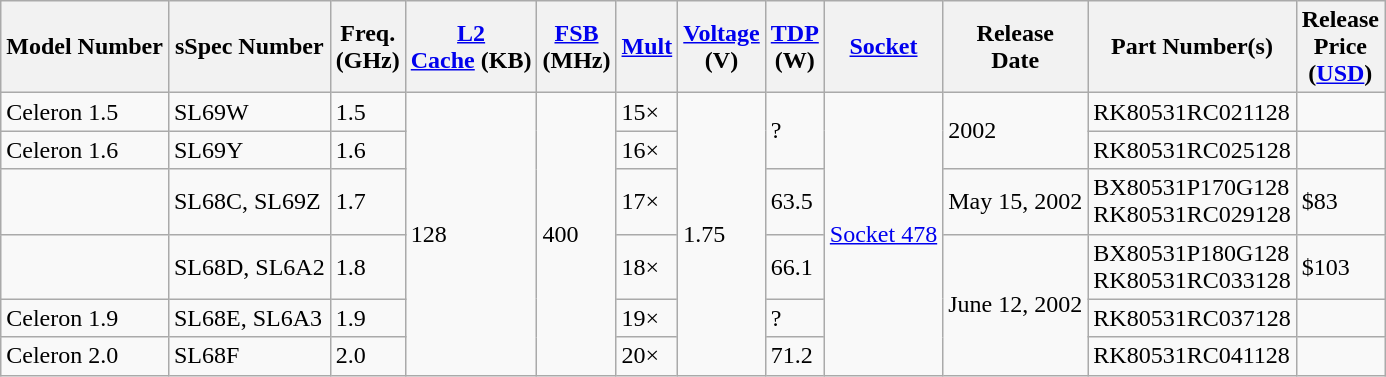<table class="wikitable">
<tr>
<th>Model Number</th>
<th>sSpec Number</th>
<th>Freq.<br>(GHz)</th>
<th><a href='#'>L2</a><br><a href='#'>Cache</a>
(KB)</th>
<th><a href='#'>FSB</a><br>(MHz)</th>
<th><a href='#'>Mult</a></th>
<th><a href='#'>Voltage</a><br>(V)</th>
<th><a href='#'>TDP</a><br>(W)</th>
<th><a href='#'>Socket</a></th>
<th>Release<br>Date</th>
<th>Part Number(s)</th>
<th>Release<br>Price<br>(<a href='#'>USD</a>)</th>
</tr>
<tr>
<td>Celeron 1.5</td>
<td>SL69W</td>
<td>1.5</td>
<td rowspan="6">128</td>
<td rowspan="6">400</td>
<td>15×</td>
<td rowspan="6">1.75</td>
<td rowspan="2">?</td>
<td rowspan="6"><a href='#'>Socket 478</a></td>
<td rowspan="2">2002</td>
<td>RK80531RC021128</td>
<td></td>
</tr>
<tr>
<td>Celeron 1.6</td>
<td>SL69Y</td>
<td>1.6</td>
<td>16×</td>
<td>RK80531RC025128</td>
<td></td>
</tr>
<tr>
<td></td>
<td>SL68C, SL69Z</td>
<td>1.7</td>
<td>17×</td>
<td>63.5</td>
<td>May 15, 2002</td>
<td>BX80531P170G128<br>RK80531RC029128</td>
<td>$83</td>
</tr>
<tr>
<td></td>
<td>SL68D, SL6A2</td>
<td>1.8</td>
<td>18×</td>
<td>66.1</td>
<td rowspan="3">June 12, 2002</td>
<td>BX80531P180G128<br>RK80531RC033128</td>
<td>$103</td>
</tr>
<tr>
<td>Celeron 1.9</td>
<td>SL68E, SL6A3</td>
<td>1.9</td>
<td>19×</td>
<td>?</td>
<td>RK80531RC037128</td>
<td></td>
</tr>
<tr>
<td>Celeron 2.0</td>
<td>SL68F</td>
<td>2.0</td>
<td>20×</td>
<td>71.2</td>
<td>RK80531RC041128</td>
<td></td>
</tr>
</table>
